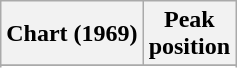<table class="wikitable sortable">
<tr>
<th>Chart (1969)</th>
<th>Peak<br>position</th>
</tr>
<tr>
</tr>
<tr>
</tr>
</table>
